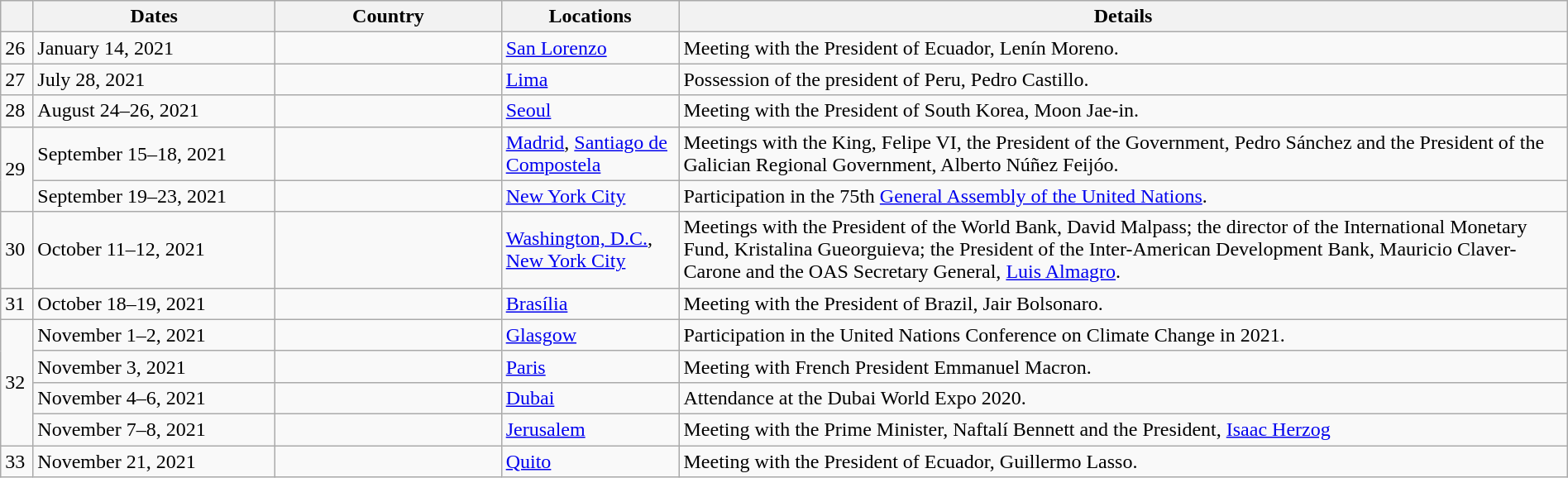<table class="wikitable" style="margin:1em auto 1em auto;">
<tr>
<th style="width: 2%;"></th>
<th style="width: 15%;">Dates</th>
<th style="width: 14%;">Country</th>
<th style="width: 11%;">Locations</th>
<th style="width: 55%;">Details</th>
</tr>
<tr>
<td>26</td>
<td>January 14, 2021</td>
<td></td>
<td><a href='#'>San Lorenzo</a></td>
<td>Meeting with the President of Ecuador, Lenín Moreno.</td>
</tr>
<tr>
<td>27</td>
<td>July 28, 2021</td>
<td></td>
<td><a href='#'>Lima</a></td>
<td>Possession of the president of Peru, Pedro Castillo.</td>
</tr>
<tr>
<td>28</td>
<td>August 24–26, 2021</td>
<td></td>
<td><a href='#'>Seoul</a></td>
<td>Meeting with the President of South Korea, Moon Jae-in.</td>
</tr>
<tr>
<td rowspan=2>29</td>
<td>September 15–18, 2021</td>
<td></td>
<td><a href='#'>Madrid</a>, <a href='#'>Santiago de Compostela</a></td>
<td>Meetings with the King, Felipe VI, the President of the Government, Pedro Sánchez and the President of the Galician Regional Government, Alberto Núñez Feijóo.</td>
</tr>
<tr>
<td>September 19–23, 2021</td>
<td></td>
<td><a href='#'>New York City</a></td>
<td>Participation in the 75th <a href='#'>General Assembly of the United Nations</a>.</td>
</tr>
<tr>
<td>30</td>
<td>October 11–12, 2021</td>
<td></td>
<td><a href='#'>Washington, D.C.</a>, <a href='#'>New York City</a></td>
<td>Meetings with the President of the World Bank, David Malpass; the director of the International Monetary Fund, Kristalina Gueorguieva; the President of the Inter-American Development Bank, Mauricio Claver-Carone and the OAS Secretary General, <a href='#'>Luis Almagro</a>.</td>
</tr>
<tr>
<td>31</td>
<td>October 18–19, 2021</td>
<td></td>
<td><a href='#'>Brasília</a></td>
<td>Meeting with the President of Brazil, Jair Bolsonaro.</td>
</tr>
<tr>
<td rowspan=4>32</td>
<td>November 1–2, 2021</td>
<td></td>
<td><a href='#'>Glasgow</a></td>
<td>Participation in the United Nations Conference on Climate Change in 2021.</td>
</tr>
<tr>
<td>November 3, 2021</td>
<td></td>
<td><a href='#'>Paris</a></td>
<td>Meeting with French President Emmanuel Macron.</td>
</tr>
<tr>
<td>November 4–6, 2021</td>
<td></td>
<td><a href='#'>Dubai</a></td>
<td>Attendance at the Dubai World Expo 2020.</td>
</tr>
<tr>
<td>November 7–8, 2021</td>
<td></td>
<td><a href='#'>Jerusalem</a></td>
<td>Meeting with the Prime Minister, Naftalí Bennett and the President, <a href='#'>Isaac Herzog</a></td>
</tr>
<tr>
<td>33</td>
<td>November 21, 2021</td>
<td></td>
<td><a href='#'>Quito</a></td>
<td>Meeting with the President of Ecuador, Guillermo Lasso.</td>
</tr>
</table>
